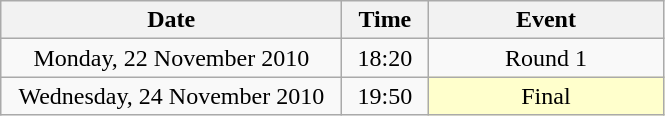<table class = "wikitable" style="text-align:center;">
<tr>
<th width=220>Date</th>
<th width=50>Time</th>
<th width=150>Event</th>
</tr>
<tr>
<td>Monday, 22 November 2010</td>
<td>18:20</td>
<td>Round 1</td>
</tr>
<tr>
<td>Wednesday, 24 November 2010</td>
<td>19:50</td>
<td bgcolor=ffffcc>Final</td>
</tr>
</table>
